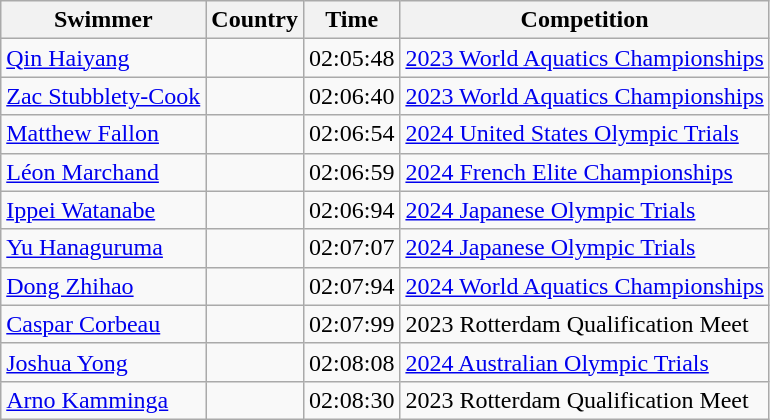<table class="wikitable sortable mw-collapsible">
<tr>
<th scope="col">Swimmer</th>
<th scope="col">Country</th>
<th scope="col">Time</th>
<th scope="col">Competition</th>
</tr>
<tr>
<td><a href='#'>Qin Haiyang</a></td>
<td></td>
<td>02:05:48</td>
<td><a href='#'>2023 World Aquatics Championships</a></td>
</tr>
<tr>
<td><a href='#'>Zac Stubblety-Cook</a></td>
<td></td>
<td>02:06:40</td>
<td><a href='#'>2023 World Aquatics Championships</a></td>
</tr>
<tr>
<td><a href='#'>Matthew Fallon</a></td>
<td></td>
<td>02:06:54</td>
<td><a href='#'>2024 United States Olympic Trials</a></td>
</tr>
<tr>
<td><a href='#'>Léon Marchand</a></td>
<td></td>
<td>02:06:59</td>
<td><a href='#'>2024 French Elite Championships</a></td>
</tr>
<tr>
<td><a href='#'>Ippei Watanabe</a></td>
<td></td>
<td>02:06:94</td>
<td><a href='#'>2024 Japanese Olympic Trials</a></td>
</tr>
<tr>
<td><a href='#'>Yu Hanaguruma</a></td>
<td></td>
<td>02:07:07</td>
<td><a href='#'>2024 Japanese Olympic Trials</a></td>
</tr>
<tr>
<td><a href='#'>Dong Zhihao</a></td>
<td></td>
<td>02:07:94</td>
<td><a href='#'>2024 World Aquatics Championships</a></td>
</tr>
<tr>
<td><a href='#'>Caspar Corbeau</a></td>
<td></td>
<td>02:07:99</td>
<td>2023 Rotterdam Qualification Meet</td>
</tr>
<tr>
<td><a href='#'>Joshua Yong</a></td>
<td></td>
<td>02:08:08</td>
<td><a href='#'>2024 Australian Olympic Trials</a></td>
</tr>
<tr>
<td><a href='#'>Arno Kamminga</a></td>
<td></td>
<td>02:08:30</td>
<td>2023 Rotterdam Qualification Meet</td>
</tr>
</table>
